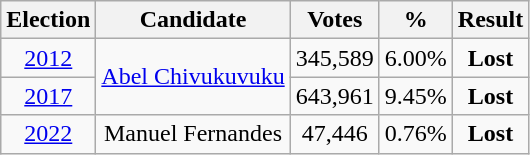<table class="wikitable" style="text-align:center">
<tr>
<th>Election</th>
<th>Candidate</th>
<th>Votes</th>
<th>%</th>
<th>Result</th>
</tr>
<tr>
<td><a href='#'>2012</a></td>
<td rowspan=2><a href='#'>Abel Chivukuvuku</a></td>
<td>345,589</td>
<td>6.00%</td>
<td><strong>Lost</strong> </td>
</tr>
<tr>
<td><a href='#'>2017</a></td>
<td>643,961</td>
<td>9.45%</td>
<td><strong>Lost</strong> </td>
</tr>
<tr>
<td><a href='#'>2022</a></td>
<td>Manuel Fernandes</td>
<td>47,446</td>
<td>0.76%</td>
<td><strong>Lost</strong> </td>
</tr>
</table>
